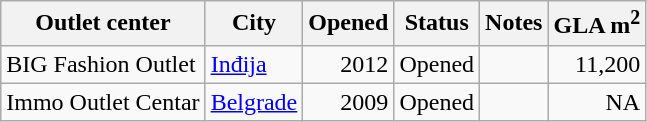<table class="wikitable sortable">
<tr>
<th>Outlet center</th>
<th>City</th>
<th>Opened</th>
<th>Status</th>
<th>Notes</th>
<th>GLA m<sup>2</sup></th>
</tr>
<tr>
<td>BIG Fashion Outlet</td>
<td><a href='#'>Inđija</a></td>
<td style="text-align:right;">2012</td>
<td style="text-align:right;">Opened</td>
<td style="text-align:center;"></td>
<td style="text-align:right;">11,200</td>
</tr>
<tr>
<td>Immo Outlet Centar</td>
<td><a href='#'>Belgrade</a></td>
<td style="text-align:right;">2009</td>
<td style="text-align:right;">Opened</td>
<td style="text-align:center;"></td>
<td style="text-align:right;">NA</td>
</tr>
</table>
